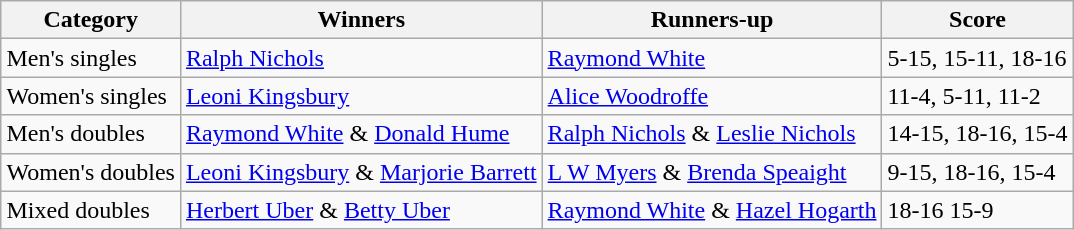<table class=wikitable style="margin:auto;">
<tr>
<th>Category</th>
<th>Winners</th>
<th>Runners-up</th>
<th>Score</th>
</tr>
<tr>
<td>Men's singles</td>
<td> <a href='#'>Ralph Nichols</a></td>
<td> <a href='#'>Raymond White</a></td>
<td>5-15, 15-11, 18-16</td>
</tr>
<tr>
<td>Women's singles</td>
<td> <a href='#'>Leoni Kingsbury</a></td>
<td> <a href='#'>Alice Woodroffe</a></td>
<td>11-4, 5-11, 11-2</td>
</tr>
<tr>
<td>Men's doubles</td>
<td> <a href='#'>Raymond White</a> & <a href='#'>Donald Hume</a></td>
<td> <a href='#'>Ralph Nichols</a> & <a href='#'>Leslie Nichols</a></td>
<td>14-15, 18-16, 15-4</td>
</tr>
<tr>
<td>Women's doubles</td>
<td> <a href='#'>Leoni Kingsbury</a> & <a href='#'>Marjorie Barrett</a></td>
<td> <a href='#'>L W Myers</a> &  <a href='#'>Brenda Speaight</a></td>
<td>9-15, 18-16, 15-4</td>
</tr>
<tr>
<td>Mixed doubles</td>
<td> <a href='#'>Herbert Uber</a> & <a href='#'>Betty Uber</a></td>
<td> <a href='#'>Raymond White</a> & <a href='#'>Hazel Hogarth</a></td>
<td>18-16 15-9</td>
</tr>
</table>
